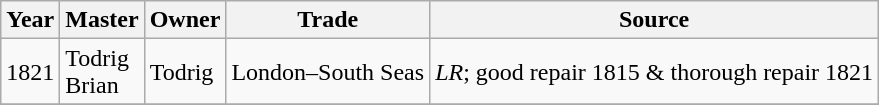<table class=" wikitable">
<tr>
<th>Year</th>
<th>Master</th>
<th>Owner</th>
<th>Trade</th>
<th>Source</th>
</tr>
<tr>
<td>1821</td>
<td>Todrig<br>Brian</td>
<td>Todrig</td>
<td>London–South Seas</td>
<td><em>LR</em>; good repair 1815 & thorough repair 1821</td>
</tr>
<tr>
</tr>
</table>
